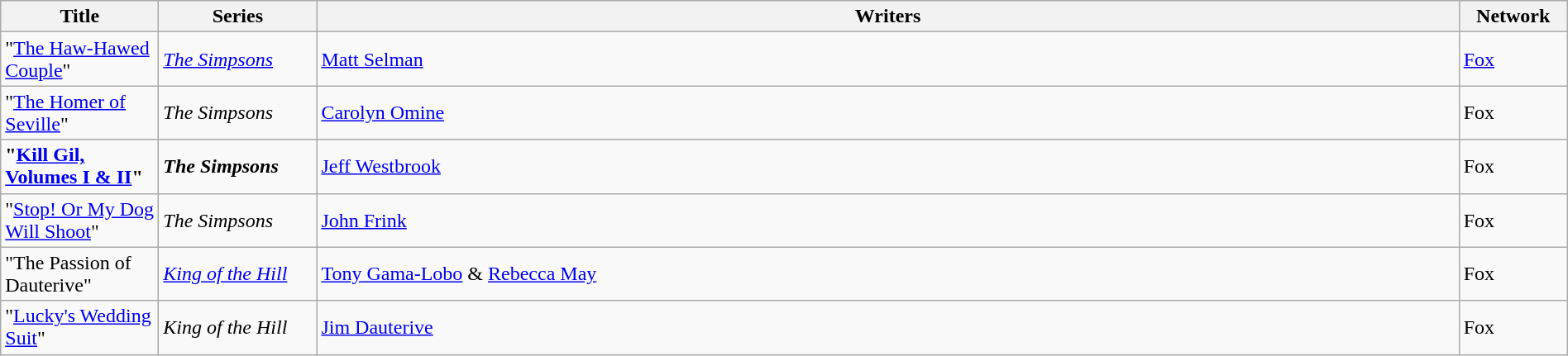<table class="wikitable" style="width:100%;">
<tr>
<th style="width:120px;">Title</th>
<th style="width:120px;">Series</th>
<th>Writers</th>
<th style="width:80px;">Network</th>
</tr>
<tr>
<td>"<a href='#'>The Haw-Hawed Couple</a>"</td>
<td><em><a href='#'>The Simpsons</a></em></td>
<td><a href='#'>Matt Selman</a></td>
<td><a href='#'>Fox</a></td>
</tr>
<tr>
<td>"<a href='#'>The Homer of Seville</a>"</td>
<td><em>The Simpsons</em></td>
<td><a href='#'>Carolyn Omine</a></td>
<td>Fox</td>
</tr>
<tr>
<td><strong> "<a href='#'>Kill Gil, Volumes I & II</a>" </strong></td>
<td><strong> <em>The Simpsons</em> </strong></td>
<td><a href='#'>Jeff Westbrook</a></td>
<td>Fox</td>
</tr>
<tr>
<td>"<a href='#'>Stop! Or My Dog Will Shoot</a>"</td>
<td><em>The Simpsons</em></td>
<td><a href='#'>John Frink</a></td>
<td>Fox</td>
</tr>
<tr>
<td>"The Passion of Dauterive"</td>
<td><em><a href='#'>King of the Hill</a></em></td>
<td><a href='#'>Tony Gama-Lobo</a> & <a href='#'>Rebecca May</a></td>
<td>Fox</td>
</tr>
<tr>
<td>"<a href='#'>Lucky's Wedding Suit</a>"</td>
<td><em>King of the Hill</em></td>
<td><a href='#'>Jim Dauterive</a></td>
<td>Fox</td>
</tr>
</table>
